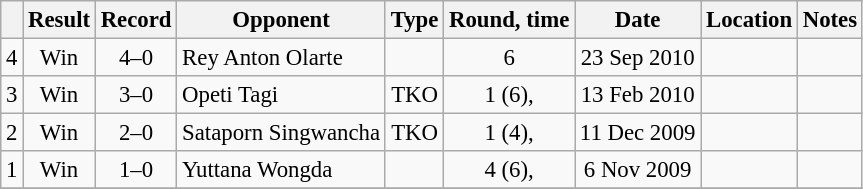<table class="wikitable" style="text-align:center; font-size:95%">
<tr>
<th></th>
<th>Result</th>
<th>Record</th>
<th>Opponent</th>
<th>Type</th>
<th>Round, time</th>
<th>Date</th>
<th>Location</th>
<th>Notes</th>
</tr>
<tr>
<td>4</td>
<td>Win</td>
<td>4–0</td>
<td style="text-align:left;"> Rey Anton Olarte</td>
<td></td>
<td>6</td>
<td>23 Sep 2010</td>
<td style="text-align:left;"> </td>
<td></td>
</tr>
<tr>
<td>3</td>
<td>Win</td>
<td>3–0</td>
<td style="text-align:left;"> Opeti Tagi</td>
<td>TKO</td>
<td>1 (6), </td>
<td>13 Feb 2010</td>
<td style="text-align:left;"> </td>
<td></td>
</tr>
<tr>
<td>2</td>
<td>Win</td>
<td>2–0</td>
<td style="text-align:left;"> Sataporn Singwancha</td>
<td>TKO</td>
<td>1 (4), </td>
<td>11 Dec 2009</td>
<td style="text-align:left;"> </td>
<td></td>
</tr>
<tr>
<td>1</td>
<td>Win</td>
<td>1–0</td>
<td style="text-align:left;"> Yuttana Wongda</td>
<td></td>
<td>4 (6), </td>
<td>6 Nov 2009</td>
<td style="text-align:left;"> </td>
<td style="text-align:left;"></td>
</tr>
<tr>
</tr>
</table>
